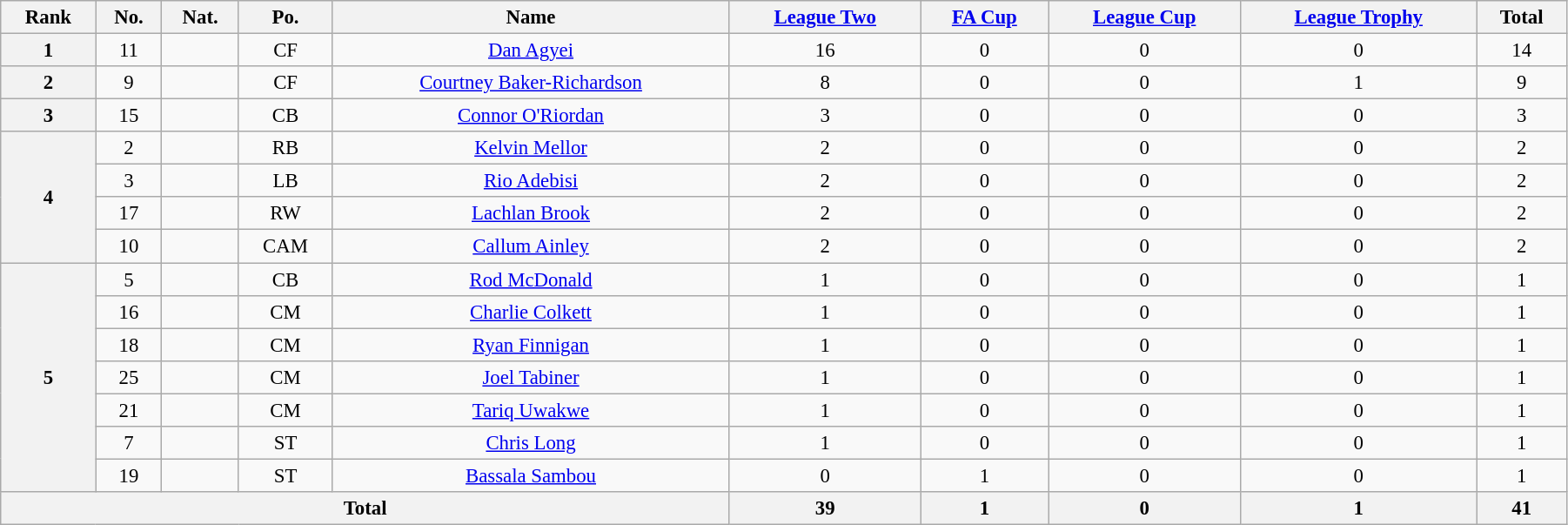<table class="wikitable" style="text-align:center; font-size:95%; width:95%;">
<tr>
<th>Rank</th>
<th>No.</th>
<th>Nat.</th>
<th>Po.</th>
<th>Name</th>
<th><a href='#'>League Two</a></th>
<th><a href='#'>FA Cup</a></th>
<th><a href='#'>League Cup</a></th>
<th><a href='#'>League Trophy</a></th>
<th>Total</th>
</tr>
<tr>
<th rowspan=1>1</th>
<td>11</td>
<td></td>
<td>CF</td>
<td><a href='#'>Dan Agyei</a></td>
<td>16</td>
<td>0</td>
<td>0</td>
<td>0</td>
<td>14</td>
</tr>
<tr>
<th rowspan=1>2</th>
<td>9</td>
<td></td>
<td>CF</td>
<td><a href='#'>Courtney Baker-Richardson</a></td>
<td>8</td>
<td>0</td>
<td>0</td>
<td>1</td>
<td>9</td>
</tr>
<tr>
<th rowspan=1>3</th>
<td>15</td>
<td></td>
<td>CB</td>
<td><a href='#'>Connor O'Riordan</a></td>
<td>3</td>
<td>0</td>
<td>0</td>
<td>0</td>
<td>3</td>
</tr>
<tr>
<th rowspan=4>4</th>
<td>2</td>
<td></td>
<td>RB</td>
<td><a href='#'>Kelvin Mellor</a></td>
<td>2</td>
<td>0</td>
<td>0</td>
<td>0</td>
<td>2</td>
</tr>
<tr>
<td>3</td>
<td></td>
<td>LB</td>
<td><a href='#'>Rio Adebisi</a></td>
<td>2</td>
<td>0</td>
<td>0</td>
<td>0</td>
<td>2</td>
</tr>
<tr>
<td>17</td>
<td></td>
<td>RW</td>
<td><a href='#'>Lachlan Brook</a></td>
<td>2</td>
<td>0</td>
<td>0</td>
<td>0</td>
<td>2</td>
</tr>
<tr>
<td>10</td>
<td></td>
<td>CAM</td>
<td><a href='#'>Callum Ainley</a></td>
<td>2</td>
<td>0</td>
<td>0</td>
<td>0</td>
<td>2</td>
</tr>
<tr>
<th rowspan=7>5</th>
<td>5</td>
<td></td>
<td>CB</td>
<td><a href='#'>Rod McDonald</a></td>
<td>1</td>
<td>0</td>
<td>0</td>
<td>0</td>
<td>1</td>
</tr>
<tr>
<td>16</td>
<td></td>
<td>CM</td>
<td><a href='#'>Charlie Colkett</a></td>
<td>1</td>
<td>0</td>
<td>0</td>
<td>0</td>
<td>1</td>
</tr>
<tr>
<td>18</td>
<td></td>
<td>CM</td>
<td><a href='#'>Ryan Finnigan</a></td>
<td>1</td>
<td>0</td>
<td>0</td>
<td>0</td>
<td>1</td>
</tr>
<tr>
<td>25</td>
<td></td>
<td>CM</td>
<td><a href='#'>Joel Tabiner</a></td>
<td>1</td>
<td>0</td>
<td>0</td>
<td>0</td>
<td>1</td>
</tr>
<tr>
<td>21</td>
<td></td>
<td>CM</td>
<td><a href='#'>Tariq Uwakwe</a></td>
<td>1</td>
<td>0</td>
<td>0</td>
<td>0</td>
<td>1</td>
</tr>
<tr>
<td>7</td>
<td></td>
<td>ST</td>
<td><a href='#'>Chris Long</a></td>
<td>1</td>
<td>0</td>
<td>0</td>
<td>0</td>
<td>1</td>
</tr>
<tr>
<td>19</td>
<td></td>
<td>ST</td>
<td><a href='#'>Bassala Sambou</a></td>
<td>0</td>
<td>1</td>
<td>0</td>
<td>0</td>
<td>1</td>
</tr>
<tr>
<th colspan=5>Total</th>
<th>39</th>
<th>1</th>
<th>0</th>
<th>1</th>
<th>41</th>
</tr>
</table>
